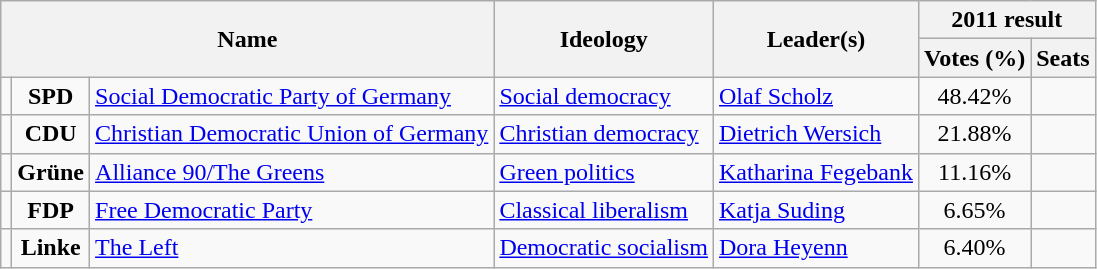<table class="wikitable">
<tr>
<th rowspan=2 colspan=3>Name</th>
<th rowspan=2>Ideology</th>
<th rowspan=2>Leader(s)</th>
<th colspan=2>2011 result</th>
</tr>
<tr>
<th>Votes (%)</th>
<th>Seats</th>
</tr>
<tr>
<td bgcolor=></td>
<td align=center><strong>SPD</strong></td>
<td><a href='#'>Social Democratic Party of Germany</a><br></td>
<td><a href='#'>Social democracy</a></td>
<td><a href='#'>Olaf Scholz</a></td>
<td align=center>48.42%</td>
<td></td>
</tr>
<tr>
<td bgcolor=></td>
<td align=center><strong>CDU</strong></td>
<td><a href='#'>Christian Democratic Union of Germany</a><br></td>
<td><a href='#'>Christian democracy</a></td>
<td><a href='#'>Dietrich Wersich</a></td>
<td align=center>21.88%</td>
<td></td>
</tr>
<tr>
<td bgcolor=></td>
<td align=center><strong>Grüne</strong></td>
<td><a href='#'>Alliance 90/The Greens</a><br></td>
<td><a href='#'>Green politics</a></td>
<td><a href='#'>Katharina Fegebank</a></td>
<td align=center>11.16%</td>
<td></td>
</tr>
<tr>
<td bgcolor=></td>
<td align=center><strong>FDP</strong></td>
<td><a href='#'>Free Democratic Party</a><br></td>
<td><a href='#'>Classical liberalism</a></td>
<td><a href='#'>Katja Suding</a></td>
<td align=center>6.65%</td>
<td></td>
</tr>
<tr>
<td bgcolor=></td>
<td align=center><strong>Linke</strong></td>
<td><a href='#'>The Left</a><br></td>
<td><a href='#'>Democratic socialism</a></td>
<td><a href='#'>Dora Heyenn</a></td>
<td align=center>6.40%</td>
<td></td>
</tr>
</table>
